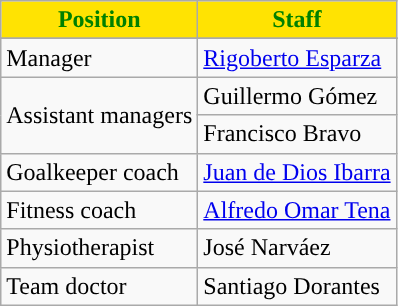<table class="wikitable">
<tr>
<th style=background-color:#FFE302;color:green>Position</th>
<th style=background-color:#FFE302;color:green>Staff</th>
</tr>
<tr>
</tr>
<tr>
<td>Manager</td>
<td> <a href='#'>Rigoberto Esparza</a></td>
</tr>
<tr>
<td rowspan="2">Assistant managers</td>
<td> Guillermo Gómez</td>
</tr>
<tr>
<td> Francisco Bravo</td>
</tr>
<tr>
<td>Goalkeeper coach</td>
<td> <a href='#'>Juan de Dios Ibarra</a></td>
</tr>
<tr>
<td>Fitness coach</td>
<td> <a href='#'>Alfredo Omar Tena</a></td>
</tr>
<tr>
<td>Physiotherapist</td>
<td> José Narváez</td>
</tr>
<tr>
<td>Team doctor</td>
<td> Santiago Dorantes</td>
</tr>
</table>
